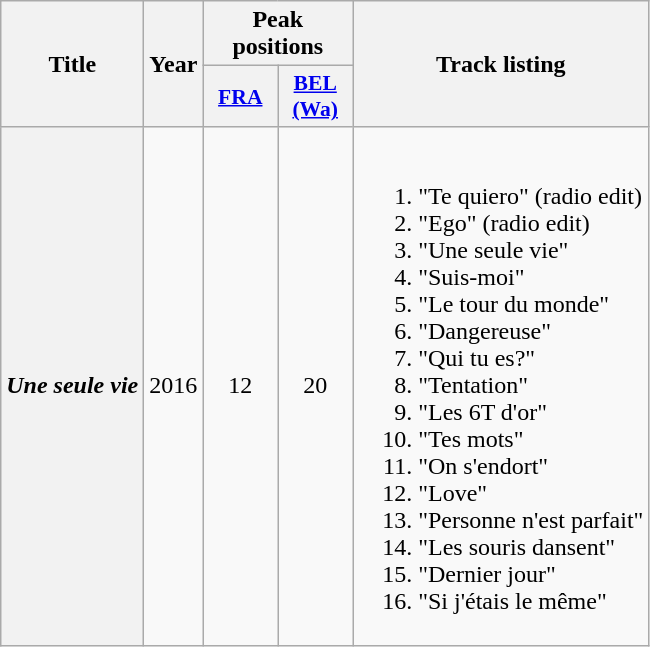<table class="wikitable plainrowheaders">
<tr>
<th align="center" rowspan="2">Title</th>
<th align="center" rowspan="2">Year</th>
<th align="center" width="30" colspan=2>Peak positions</th>
<th align="center" rowspan="2">Track listing</th>
</tr>
<tr>
<th scope="col" style="width:3em;font-size:90%;"><a href='#'>FRA</a><br></th>
<th scope="col" style="width:3em;font-size:90%;"><a href='#'>BEL<br>(Wa)</a><br></th>
</tr>
<tr>
<th scope="row"><em>Une seule vie</em></th>
<td>2016</td>
<td style="text-align:center">12</td>
<td style="text-align:center">20</td>
<td><br><ol><li>"Te quiero" (radio edit)</li><li>"Ego" (radio edit)</li><li>"Une seule vie"</li><li>"Suis-moi" </li><li>"Le tour du monde" </li><li>"Dangereuse" </li><li>"Qui tu es?"</li><li>"Tentation"</li><li>"Les 6T d'or"</li><li>"Tes mots"</li><li>"On s'endort" </li><li>"Love"</li><li>"Personne n'est parfait" </li><li>"Les souris dansent"</li><li>"Dernier jour" </li><li>"Si j'étais le même"</li></ol></td>
</tr>
</table>
